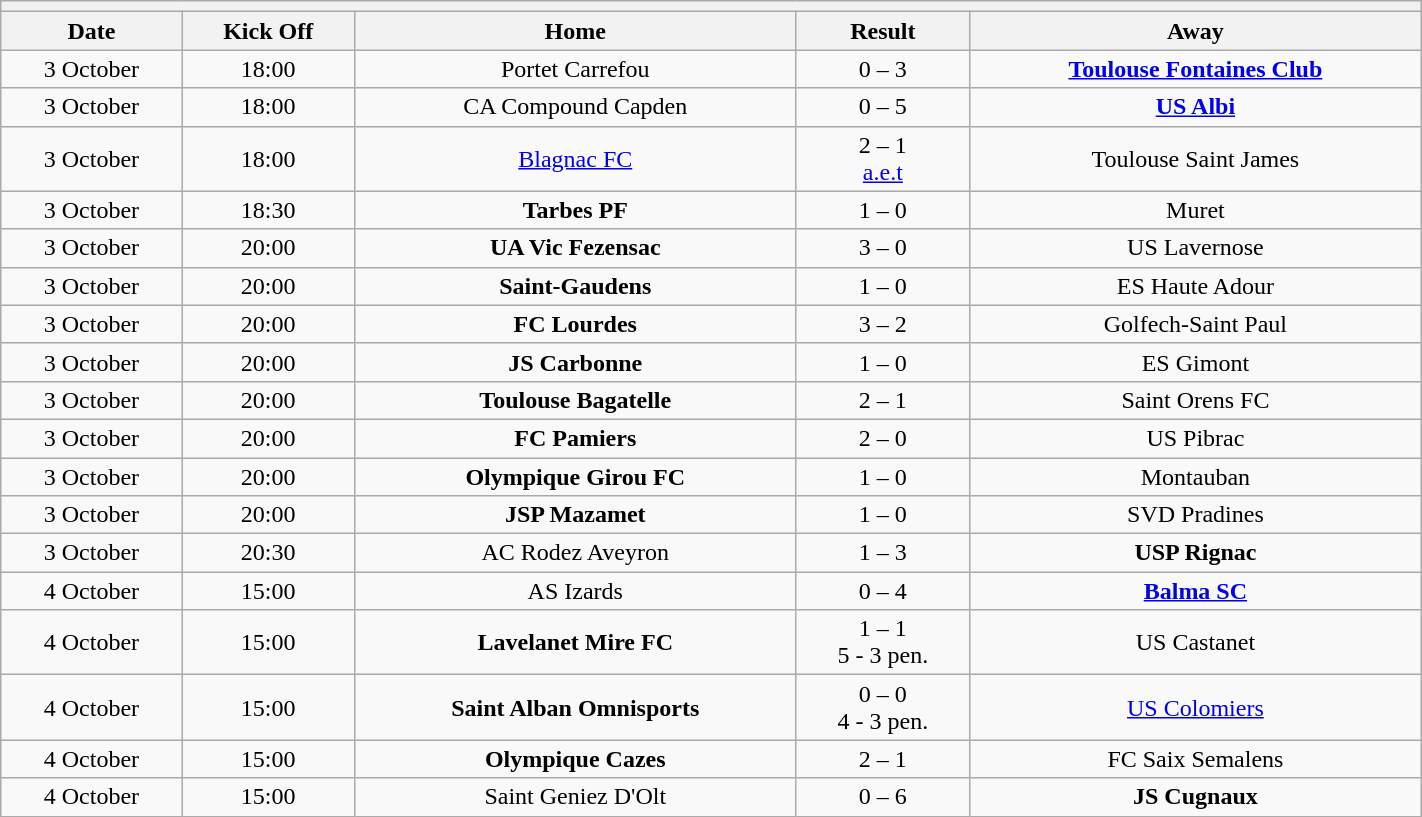<table class="wikitable collapsible collapsed" style="font-size: 100%; margin:0px;" width="75%">
<tr>
<th colspan="7" style="text-align:left;"></th>
</tr>
<tr>
<th><strong>Date</strong></th>
<th><strong>Kick Off</strong></th>
<th><strong>Home</strong></th>
<th><strong>Result</strong></th>
<th><strong>Away</strong></th>
</tr>
<tr>
<td align=center>3 October</td>
<td align=center>18:00</td>
<td align=center>Portet Carrefou</td>
<td align=center>0 – 3</td>
<td align=center><strong><a href='#'>Toulouse Fontaines Club</a></strong></td>
</tr>
<tr>
<td align=center>3 October</td>
<td align=center>18:00</td>
<td align=center>CA Compound Capden</td>
<td align=center>0 – 5</td>
<td align=center><strong><a href='#'>US Albi</a></strong></td>
</tr>
<tr>
<td align=center>3 October</td>
<td align=center>18:00</td>
<td align=center><a href='#'>Blagnac FC</a></td>
<td align=center>2 – 1 <br> <a href='#'>a.e.t</a></td>
<td align=center>Toulouse Saint James</td>
</tr>
<tr>
<td align=center>3 October</td>
<td align=center>18:30</td>
<td align=center><strong>Tarbes PF</strong></td>
<td align=center>1 – 0</td>
<td align=center>Muret</td>
</tr>
<tr>
<td align=center>3 October</td>
<td align=center>20:00</td>
<td align=center><strong>UA Vic Fezensac</strong></td>
<td align=center>3 – 0</td>
<td align=center>US Lavernose</td>
</tr>
<tr>
<td align=center>3 October</td>
<td align=center>20:00</td>
<td align=center><strong>Saint-Gaudens</strong></td>
<td align=center>1 – 0</td>
<td align=center>ES Haute Adour</td>
</tr>
<tr>
<td align=center>3 October</td>
<td align=center>20:00</td>
<td align=center><strong>FC Lourdes</strong></td>
<td align=center>3 – 2</td>
<td align=center>Golfech-Saint Paul</td>
</tr>
<tr>
<td align=center>3 October</td>
<td align=center>20:00</td>
<td align=center><strong>JS Carbonne</strong></td>
<td align=center>1 – 0</td>
<td align=center>ES Gimont</td>
</tr>
<tr>
<td align=center>3 October</td>
<td align=center>20:00</td>
<td align=center><strong>Toulouse Bagatelle</strong></td>
<td align=center>2 – 1</td>
<td align=center>Saint Orens FC</td>
</tr>
<tr>
<td align=center>3 October</td>
<td align=center>20:00</td>
<td align=center><strong>FC Pamiers</strong></td>
<td align=center>2 – 0</td>
<td align=center>US Pibrac</td>
</tr>
<tr>
<td align=center>3 October</td>
<td align=center>20:00</td>
<td align=center><strong>Olympique Girou FC</strong></td>
<td align=center>1 – 0</td>
<td align=center>Montauban</td>
</tr>
<tr>
<td align=center>3 October</td>
<td align=center>20:00</td>
<td align=center><strong>JSP Mazamet</strong></td>
<td align=center>1 – 0</td>
<td align=center>SVD Pradines</td>
</tr>
<tr>
<td align=center>3 October</td>
<td align=center>20:30</td>
<td align=center>AC Rodez Aveyron</td>
<td align=center>1 – 3</td>
<td align=center><strong>USP Rignac</strong></td>
</tr>
<tr>
<td align=center>4 October</td>
<td align=center>15:00</td>
<td align=center>AS Izards</td>
<td align=center>0 – 4</td>
<td align=center><strong><a href='#'>Balma SC</a></strong></td>
</tr>
<tr>
<td align=center>4 October</td>
<td align=center>15:00</td>
<td align=center><strong>Lavelanet Mire FC</strong></td>
<td align=center>1 – 1 <br> 5 - 3 pen.</td>
<td align=center>US Castanet</td>
</tr>
<tr>
<td align=center>4 October</td>
<td align=center>15:00</td>
<td align=center><strong>Saint Alban Omnisports</strong></td>
<td align=center>0 – 0 <br> 4 - 3 pen.</td>
<td align=center><a href='#'>US Colomiers</a></td>
</tr>
<tr>
<td align=center>4 October</td>
<td align=center>15:00</td>
<td align=center><strong>Olympique Cazes</strong></td>
<td align=center>2 – 1</td>
<td align=center>FC Saix Semalens</td>
</tr>
<tr>
<td align=center>4 October</td>
<td align=center>15:00</td>
<td align=center>Saint Geniez D'Olt</td>
<td align=center>0 – 6</td>
<td align=center><strong>JS Cugnaux</strong></td>
</tr>
</table>
